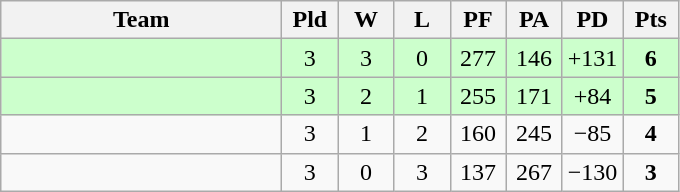<table class=wikitable style="text-align:center">
<tr>
<th width=180>Team</th>
<th width=30>Pld</th>
<th width=30>W</th>
<th width=30>L</th>
<th width=30>PF</th>
<th width=30>PA</th>
<th width=30>PD</th>
<th width=30>Pts</th>
</tr>
<tr bgcolor=ccffcc>
<td align=left></td>
<td>3</td>
<td>3</td>
<td>0</td>
<td>277</td>
<td>146</td>
<td>+131</td>
<td><strong>6</strong></td>
</tr>
<tr bgcolor=ccffcc>
<td align=left></td>
<td>3</td>
<td>2</td>
<td>1</td>
<td>255</td>
<td>171</td>
<td>+84</td>
<td><strong>5</strong></td>
</tr>
<tr>
<td align=left></td>
<td>3</td>
<td>1</td>
<td>2</td>
<td>160</td>
<td>245</td>
<td>−85</td>
<td><strong>4</strong></td>
</tr>
<tr>
<td align=left></td>
<td>3</td>
<td>0</td>
<td>3</td>
<td>137</td>
<td>267</td>
<td>−130</td>
<td><strong>3</strong></td>
</tr>
</table>
